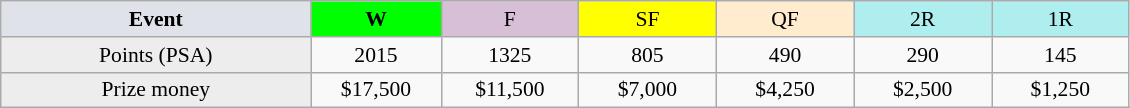<table class=wikitable style=font-size:90%;text-align:center>
<tr>
<td width=200 colspan=1 bgcolor=#dfe2e9><strong>Event</strong></td>
<td width=80 bgcolor=lime><strong>W</strong></td>
<td width=85 bgcolor=#D8BFD8>F</td>
<td width=85 bgcolor=#FFFF00>SF</td>
<td width=85 bgcolor=#ffebcd>QF</td>
<td width=85 bgcolor=#afeeee>2R</td>
<td width=85 bgcolor=#afeeee>1R</td>
</tr>
<tr>
<td bgcolor=#EDEDED>Points (PSA)</td>
<td>2015</td>
<td>1325</td>
<td>805</td>
<td>490</td>
<td>290</td>
<td>145</td>
</tr>
<tr>
<td bgcolor=#EDEDED>Prize money</td>
<td>$17,500</td>
<td>$11,500</td>
<td>$7,000</td>
<td>$4,250</td>
<td>$2,500</td>
<td>$1,250</td>
</tr>
</table>
